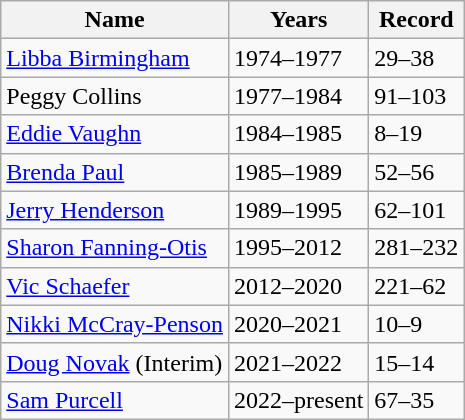<table class="wikitable">
<tr>
<th>Name</th>
<th>Years</th>
<th>Record</th>
</tr>
<tr>
<td><a href='#'>Libba Birmingham</a></td>
<td>1974–1977</td>
<td>29–38</td>
</tr>
<tr>
<td>Peggy Collins</td>
<td>1977–1984</td>
<td>91–103</td>
</tr>
<tr>
<td><a href='#'>Eddie Vaughn</a></td>
<td>1984–1985</td>
<td>8–19</td>
</tr>
<tr>
<td><a href='#'>Brenda Paul</a></td>
<td>1985–1989</td>
<td>52–56</td>
</tr>
<tr>
<td><a href='#'>Jerry Henderson</a></td>
<td>1989–1995</td>
<td>62–101</td>
</tr>
<tr>
<td><a href='#'>Sharon Fanning-Otis</a></td>
<td>1995–2012</td>
<td>281–232</td>
</tr>
<tr>
<td><a href='#'>Vic Schaefer</a></td>
<td>2012–2020</td>
<td>221–62</td>
</tr>
<tr>
<td><a href='#'>Nikki McCray-Penson</a></td>
<td>2020–2021</td>
<td>10–9</td>
</tr>
<tr>
<td><a href='#'>Doug Novak</a> (Interim)</td>
<td>2021–2022</td>
<td>15–14</td>
</tr>
<tr>
<td><a href='#'>Sam Purcell</a></td>
<td>2022–present</td>
<td>67–35</td>
</tr>
</table>
